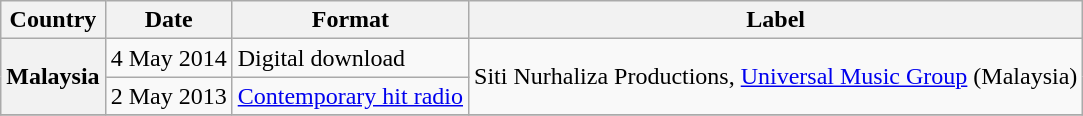<table class="wikitable plainrowheaders" border="1">
<tr>
<th>Country</th>
<th>Date</th>
<th>Format</th>
<th>Label</th>
</tr>
<tr>
<th rowspan="2">Malaysia</th>
<td rowspan="1">4 May 2014</td>
<td rowspan="1">Digital download</td>
<td rowspan="2">Siti Nurhaliza Productions, <a href='#'>Universal Music Group</a> (Malaysia)</td>
</tr>
<tr>
<td>2 May 2013</td>
<td><a href='#'>Contemporary hit radio</a></td>
</tr>
<tr>
</tr>
</table>
